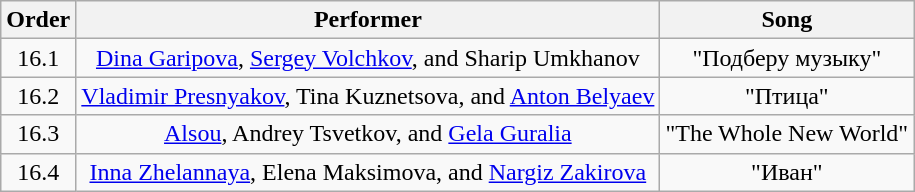<table class="wikitable sortable" style="text-align: center; width: auto;">
<tr>
<th>Order</th>
<th>Performer</th>
<th>Song</th>
</tr>
<tr>
<td>16.1</td>
<td><a href='#'>Dina Garipova</a>, <a href='#'>Sergey Volchkov</a>, and Sharip Umkhanov</td>
<td>"Подберу музыку"</td>
</tr>
<tr>
<td>16.2</td>
<td><a href='#'>Vladimir Presnyakov</a>, Tina Kuznetsova, and <a href='#'>Anton Belyaev</a></td>
<td>"Птица"</td>
</tr>
<tr>
<td>16.3</td>
<td><a href='#'>Alsou</a>, Andrey Tsvetkov, and <a href='#'>Gela Guralia</a></td>
<td>"The Whole New World"</td>
</tr>
<tr>
<td>16.4</td>
<td><a href='#'>Inna Zhelannaya</a>, Elena Maksimova, and <a href='#'>Nargiz Zakirova</a></td>
<td>"Иван"</td>
</tr>
</table>
